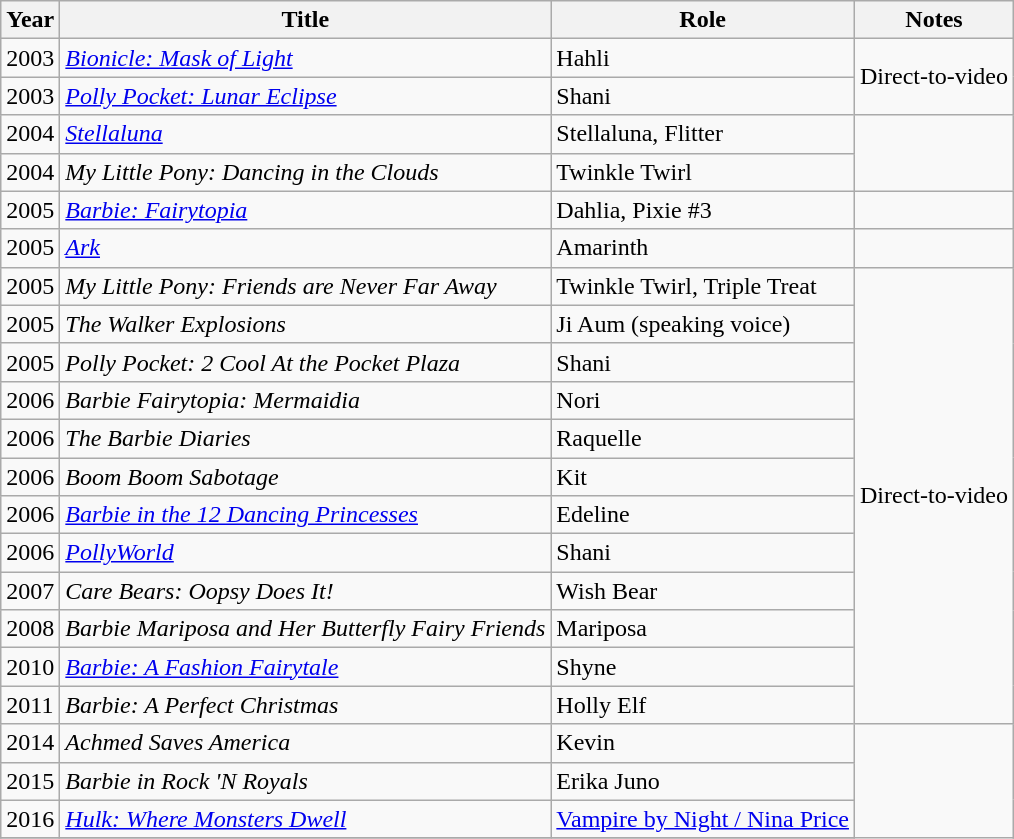<table class="wikitable sortable">
<tr>
<th>Year</th>
<th>Title</th>
<th>Role</th>
<th class="unsortable">Notes</th>
</tr>
<tr>
<td>2003</td>
<td><em><a href='#'>Bionicle: Mask of Light</a></em></td>
<td>Hahli</td>
<td rowspan="2">Direct-to-video</td>
</tr>
<tr>
<td>2003</td>
<td><em><a href='#'>Polly Pocket: Lunar Eclipse</a></em></td>
<td>Shani</td>
</tr>
<tr>
<td>2004</td>
<td><em><a href='#'>Stellaluna</a></em></td>
<td>Stellaluna, Flitter</td>
</tr>
<tr>
<td>2004</td>
<td><em>My Little Pony: Dancing in the Clouds</em></td>
<td>Twinkle Twirl</td>
</tr>
<tr>
<td>2005</td>
<td><em><a href='#'>Barbie: Fairytopia</a></em></td>
<td>Dahlia, Pixie #3</td>
<td></td>
</tr>
<tr>
<td>2005</td>
<td><em><a href='#'>Ark</a></em></td>
<td>Amarinth</td>
<td></td>
</tr>
<tr>
<td>2005</td>
<td><em>My Little Pony: Friends are Never Far Away</em></td>
<td>Twinkle Twirl, Triple Treat</td>
<td rowspan="12">Direct-to-video</td>
</tr>
<tr>
<td>2005</td>
<td data-sort-value="Walker Explosions, The"><em>The Walker Explosions</em></td>
<td>Ji Aum (speaking voice)</td>
</tr>
<tr>
<td>2005</td>
<td><em>Polly Pocket: 2 Cool At the Pocket Plaza</em></td>
<td>Shani</td>
</tr>
<tr>
<td>2006</td>
<td><em>Barbie Fairytopia: Mermaidia</em></td>
<td>Nori</td>
</tr>
<tr>
<td>2006</td>
<td data-sort-value="Barbie Diaries, The"><em>The Barbie Diaries</em></td>
<td>Raquelle</td>
</tr>
<tr>
<td>2006</td>
<td><em>Boom Boom Sabotage</em></td>
<td>Kit</td>
</tr>
<tr>
<td>2006</td>
<td><em><a href='#'>Barbie in the 12 Dancing Princesses</a></em></td>
<td>Edeline</td>
</tr>
<tr>
<td>2006</td>
<td><em><a href='#'>PollyWorld</a></em></td>
<td>Shani</td>
</tr>
<tr>
<td>2007</td>
<td><em>Care Bears: Oopsy Does It!</em></td>
<td>Wish Bear</td>
</tr>
<tr>
<td>2008</td>
<td><em>Barbie Mariposa and Her Butterfly Fairy Friends</em></td>
<td>Mariposa</td>
</tr>
<tr>
<td>2010</td>
<td><em><a href='#'>Barbie: A Fashion Fairytale</a></em></td>
<td>Shyne</td>
</tr>
<tr>
<td>2011</td>
<td><em>Barbie: A Perfect Christmas</em></td>
<td>Holly Elf</td>
</tr>
<tr>
<td>2014</td>
<td><em>Achmed Saves America</em></td>
<td>Kevin</td>
</tr>
<tr>
<td>2015</td>
<td><em>Barbie in Rock 'N Royals</em></td>
<td>Erika Juno</td>
</tr>
<tr>
<td>2016</td>
<td><em><a href='#'>Hulk: Where Monsters Dwell</a></em></td>
<td><a href='#'>Vampire by Night / Nina Price</a></td>
</tr>
<tr>
</tr>
</table>
